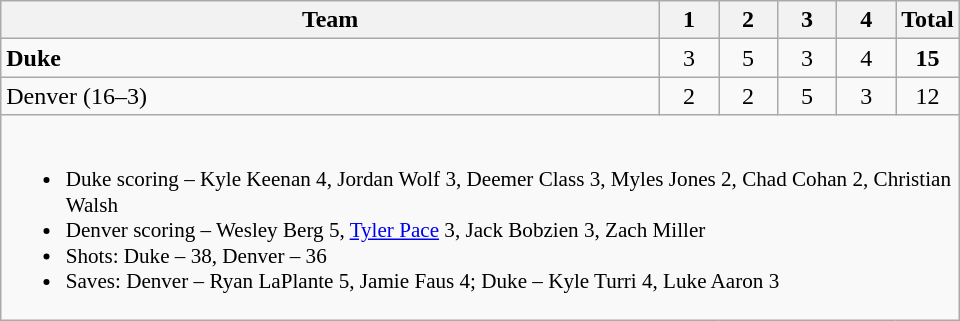<table class="wikitable" style="text-align:center; max-width:40em">
<tr>
<th>Team</th>
<th style="width:2em">1</th>
<th style="width:2em">2</th>
<th style="width:2em">3</th>
<th style="width:2em">4</th>
<th style="width:2em">Total</th>
</tr>
<tr>
<td style="text-align:left"><strong>Duke</strong></td>
<td>3</td>
<td>5</td>
<td>3</td>
<td>4</td>
<td><strong>15</strong></td>
</tr>
<tr>
<td style="text-align:left">Denver (16–3)</td>
<td>2</td>
<td>2</td>
<td>5</td>
<td>3</td>
<td>12</td>
</tr>
<tr>
<td colspan=6 style="text-align:left; font-size:88%;"><br><ul><li>Duke scoring – Kyle Keenan 4, Jordan Wolf 3, Deemer Class 3, Myles Jones 2, Chad Cohan 2, Christian Walsh</li><li>Denver scoring – Wesley Berg 5, <a href='#'>Tyler Pace</a> 3, Jack Bobzien 3, Zach Miller</li><li>Shots: Duke – 38, Denver – 36</li><li>Saves: Denver – Ryan LaPlante 5, Jamie Faus 4; Duke – Kyle Turri 4, Luke Aaron 3</li></ul></td>
</tr>
</table>
